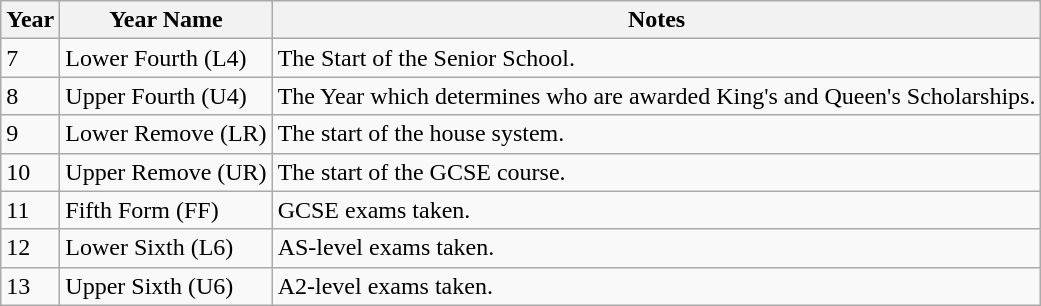<table class="wikitable">
<tr>
<th>Year</th>
<th>Year Name</th>
<th>Notes</th>
</tr>
<tr>
<td>7</td>
<td>Lower Fourth (L4)</td>
<td>The Start of the Senior School.</td>
</tr>
<tr>
<td>8</td>
<td>Upper Fourth (U4)</td>
<td>The Year which determines who are awarded King's and Queen's Scholarships.</td>
</tr>
<tr>
<td>9</td>
<td>Lower Remove (LR)</td>
<td>The start of the house system.</td>
</tr>
<tr>
<td>10</td>
<td>Upper Remove (UR)</td>
<td>The start of the GCSE course.</td>
</tr>
<tr>
<td>11</td>
<td>Fifth Form (FF)</td>
<td>GCSE exams taken.</td>
</tr>
<tr>
<td>12</td>
<td>Lower Sixth (L6)</td>
<td>AS-level exams taken.</td>
</tr>
<tr>
<td>13</td>
<td>Upper Sixth (U6)</td>
<td>A2-level exams taken.</td>
</tr>
</table>
